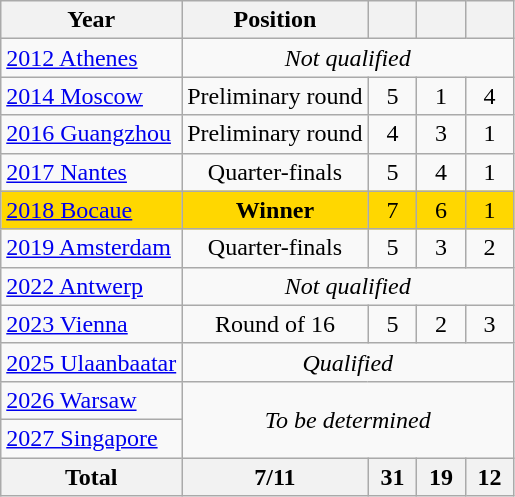<table class="wikitable" style="text-align: center;">
<tr>
<th>Year</th>
<th>Position</th>
<th width=25px></th>
<th width=25px></th>
<th width=25px></th>
</tr>
<tr>
<td style="text-align: left;"> <a href='#'>2012 Athenes</a></td>
<td colspan=4><em>Not qualified</em></td>
</tr>
<tr>
<td style="text-align: left;"> <a href='#'>2014 Moscow</a></td>
<td>Preliminary round</td>
<td>5</td>
<td>1</td>
<td>4</td>
</tr>
<tr>
<td style="text-align: left;"> <a href='#'>2016 Guangzhou</a></td>
<td>Preliminary round</td>
<td>4</td>
<td>3</td>
<td>1</td>
</tr>
<tr>
<td style="text-align: left;"> <a href='#'>2017 Nantes</a></td>
<td>Quarter-finals</td>
<td>5</td>
<td>4</td>
<td>1</td>
</tr>
<tr bgcolor=gold>
<td style="text-align: left;"> <a href='#'>2018 Bocaue</a></td>
<td><strong>Winner</strong></td>
<td>7</td>
<td>6</td>
<td>1</td>
</tr>
<tr>
<td style="text-align: left;"> <a href='#'>2019 Amsterdam</a></td>
<td>Quarter-finals</td>
<td>5</td>
<td>3</td>
<td>2</td>
</tr>
<tr>
<td style="text-align: left;"> <a href='#'>2022 Antwerp</a></td>
<td colspan=4><em>Not qualified</em></td>
</tr>
<tr>
<td style="text-align: left;"> <a href='#'>2023 Vienna</a></td>
<td>Round of 16</td>
<td>5</td>
<td>2</td>
<td>3</td>
</tr>
<tr>
<td style="text-align: left;"> <a href='#'>2025 Ulaanbaatar</a></td>
<td colspan=4><em>Qualified</em></td>
</tr>
<tr>
<td style="text-align: left;"> <a href='#'>2026 Warsaw</a></td>
<td colspan=4 rowspan=2><em>To be determined</em></td>
</tr>
<tr>
<td style="text-align: left;"> <a href='#'>2027 Singapore</a></td>
</tr>
<tr>
<th>Total</th>
<th>7/11</th>
<th>31</th>
<th>19</th>
<th>12</th>
</tr>
</table>
